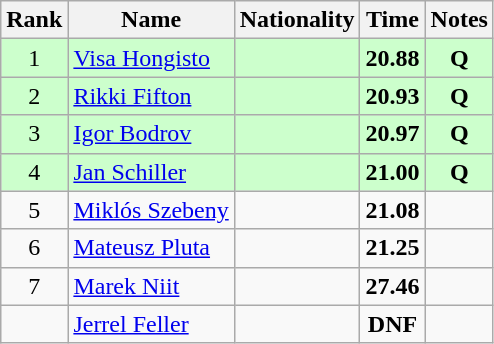<table class="wikitable sortable" style="text-align:center">
<tr>
<th>Rank</th>
<th>Name</th>
<th>Nationality</th>
<th>Time</th>
<th>Notes</th>
</tr>
<tr bgcolor=ccffcc>
<td>1</td>
<td align=left><a href='#'>Visa Hongisto</a></td>
<td align=left></td>
<td><strong>20.88</strong></td>
<td><strong>Q</strong></td>
</tr>
<tr bgcolor=ccffcc>
<td>2</td>
<td align=left><a href='#'>Rikki Fifton</a></td>
<td align=left></td>
<td><strong>20.93</strong></td>
<td><strong>Q</strong></td>
</tr>
<tr bgcolor=ccffcc>
<td>3</td>
<td align=left><a href='#'>Igor Bodrov</a></td>
<td align=left></td>
<td><strong>20.97</strong></td>
<td><strong>Q</strong></td>
</tr>
<tr bgcolor=ccffcc>
<td>4</td>
<td align=left><a href='#'>Jan Schiller</a></td>
<td align=left></td>
<td><strong>21.00</strong></td>
<td><strong>Q</strong></td>
</tr>
<tr>
<td>5</td>
<td align=left><a href='#'>Miklós Szebeny</a></td>
<td align=left></td>
<td><strong>21.08</strong></td>
<td></td>
</tr>
<tr>
<td>6</td>
<td align=left><a href='#'>Mateusz Pluta</a></td>
<td align=left></td>
<td><strong>21.25</strong></td>
<td></td>
</tr>
<tr>
<td>7</td>
<td align=left><a href='#'>Marek Niit</a></td>
<td align=left></td>
<td><strong>27.46</strong></td>
<td></td>
</tr>
<tr>
<td></td>
<td align=left><a href='#'>Jerrel Feller</a></td>
<td align=left></td>
<td><strong>DNF</strong></td>
<td></td>
</tr>
</table>
